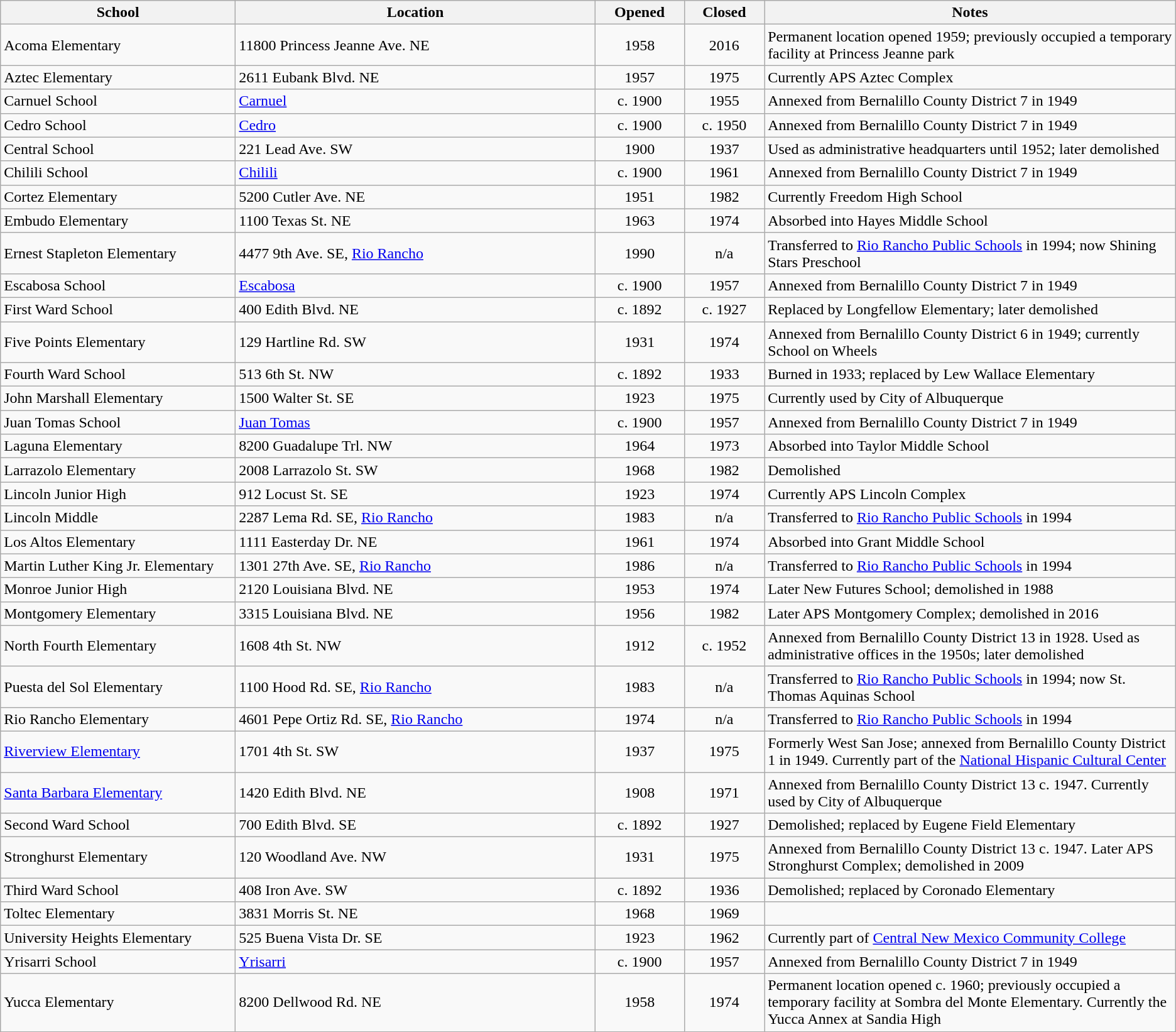<table class="wikitable sortable">
<tr>
<th width=20%><strong>School</strong></th>
<th><strong>Location</strong></th>
<th><strong>Opened</strong></th>
<th><strong>Closed</strong></th>
<th width=35%><strong>Notes</strong></th>
</tr>
<tr>
<td>Acoma Elementary</td>
<td>11800 Princess Jeanne Ave. NE</td>
<td align=center>1958</td>
<td align=center>2016</td>
<td>Permanent location opened 1959; previously occupied a temporary facility at Princess Jeanne park</td>
</tr>
<tr>
<td>Aztec Elementary</td>
<td>2611 Eubank Blvd. NE</td>
<td align=center>1957</td>
<td align=center>1975</td>
<td>Currently APS Aztec Complex</td>
</tr>
<tr>
<td>Carnuel School</td>
<td><a href='#'>Carnuel</a></td>
<td align=center>c. 1900</td>
<td align=center>1955</td>
<td>Annexed from Bernalillo County District 7 in 1949</td>
</tr>
<tr>
<td>Cedro School</td>
<td><a href='#'>Cedro</a></td>
<td align=center>c. 1900</td>
<td align=center>c. 1950</td>
<td>Annexed from Bernalillo County District 7 in 1949</td>
</tr>
<tr>
<td>Central School</td>
<td>221 Lead Ave. SW</td>
<td align=center>1900</td>
<td align=center>1937</td>
<td>Used as administrative headquarters until 1952; later demolished</td>
</tr>
<tr>
<td>Chilili School</td>
<td><a href='#'>Chilili</a></td>
<td align=center>c. 1900</td>
<td align=center>1961</td>
<td>Annexed from Bernalillo County District 7 in 1949</td>
</tr>
<tr>
<td>Cortez Elementary</td>
<td>5200 Cutler Ave. NE</td>
<td align=center>1951</td>
<td align=center>1982</td>
<td>Currently Freedom High School</td>
</tr>
<tr>
<td>Embudo Elementary</td>
<td>1100 Texas St. NE</td>
<td align=center>1963</td>
<td align=center>1974</td>
<td>Absorbed into Hayes Middle School</td>
</tr>
<tr>
<td>Ernest Stapleton Elementary</td>
<td>4477 9th Ave. SE, <a href='#'>Rio Rancho</a></td>
<td align=center>1990</td>
<td align=center>n/a</td>
<td>Transferred to <a href='#'>Rio Rancho Public Schools</a> in 1994; now Shining Stars Preschool</td>
</tr>
<tr>
<td>Escabosa School</td>
<td><a href='#'>Escabosa</a></td>
<td align=center>c. 1900</td>
<td align=center>1957</td>
<td>Annexed from Bernalillo County District 7 in 1949</td>
</tr>
<tr>
<td>First Ward School</td>
<td>400 Edith Blvd. NE</td>
<td align=center>c. 1892</td>
<td align=center>c. 1927</td>
<td>Replaced by Longfellow Elementary; later demolished</td>
</tr>
<tr>
<td>Five Points Elementary</td>
<td>129 Hartline Rd. SW</td>
<td align=center>1931</td>
<td align=center>1974</td>
<td>Annexed from Bernalillo County District 6 in 1949; currently School on Wheels</td>
</tr>
<tr>
<td>Fourth Ward School</td>
<td>513 6th St. NW</td>
<td align=center>c. 1892</td>
<td align=center>1933</td>
<td>Burned in 1933; replaced by Lew Wallace Elementary</td>
</tr>
<tr>
<td>John Marshall Elementary</td>
<td>1500 Walter St. SE</td>
<td align=center>1923</td>
<td align=center>1975</td>
<td>Currently used by City of Albuquerque</td>
</tr>
<tr>
<td>Juan Tomas School</td>
<td><a href='#'>Juan Tomas</a></td>
<td align=center>c. 1900</td>
<td align=center>1957</td>
<td>Annexed from Bernalillo County District 7 in 1949</td>
</tr>
<tr>
<td>Laguna Elementary</td>
<td>8200 Guadalupe Trl. NW</td>
<td align=center>1964</td>
<td align=center>1973</td>
<td>Absorbed into Taylor Middle School</td>
</tr>
<tr>
<td>Larrazolo Elementary</td>
<td>2008 Larrazolo St. SW</td>
<td align=center>1968</td>
<td align=center>1982</td>
<td>Demolished</td>
</tr>
<tr>
<td>Lincoln Junior High</td>
<td>912 Locust St. SE</td>
<td align=center>1923</td>
<td align=center>1974</td>
<td>Currently APS Lincoln Complex</td>
</tr>
<tr>
<td>Lincoln Middle</td>
<td>2287 Lema Rd. SE, <a href='#'>Rio Rancho</a></td>
<td align=center>1983</td>
<td align=center>n/a</td>
<td>Transferred to <a href='#'>Rio Rancho Public Schools</a> in 1994</td>
</tr>
<tr>
<td>Los Altos Elementary</td>
<td>1111 Easterday Dr. NE</td>
<td align=center>1961</td>
<td align=center>1974</td>
<td>Absorbed into Grant Middle School</td>
</tr>
<tr>
<td>Martin Luther King Jr. Elementary</td>
<td>1301 27th Ave. SE, <a href='#'>Rio Rancho</a></td>
<td align=center>1986</td>
<td align=center>n/a</td>
<td>Transferred to <a href='#'>Rio Rancho Public Schools</a> in 1994</td>
</tr>
<tr>
<td>Monroe Junior High</td>
<td>2120 Louisiana Blvd. NE</td>
<td align=center>1953</td>
<td align=center>1974</td>
<td>Later New Futures School; demolished in 1988</td>
</tr>
<tr>
<td>Montgomery Elementary</td>
<td>3315 Louisiana Blvd. NE</td>
<td align=center>1956</td>
<td align=center>1982</td>
<td>Later APS Montgomery Complex; demolished in 2016</td>
</tr>
<tr>
<td>North Fourth Elementary</td>
<td>1608 4th St. NW</td>
<td align=center>1912</td>
<td align=center>c. 1952</td>
<td>Annexed from Bernalillo County District 13 in 1928. Used as administrative offices in the 1950s; later demolished</td>
</tr>
<tr>
<td>Puesta del Sol Elementary</td>
<td>1100 Hood Rd. SE, <a href='#'>Rio Rancho</a></td>
<td align=center>1983</td>
<td align=center>n/a</td>
<td>Transferred to <a href='#'>Rio Rancho Public Schools</a> in 1994; now St. Thomas Aquinas School</td>
</tr>
<tr>
<td>Rio Rancho Elementary</td>
<td>4601 Pepe Ortiz Rd. SE, <a href='#'>Rio Rancho</a></td>
<td align=center>1974</td>
<td align=center>n/a</td>
<td>Transferred to <a href='#'>Rio Rancho Public Schools</a> in 1994</td>
</tr>
<tr>
<td><a href='#'>Riverview Elementary</a></td>
<td>1701 4th St. SW</td>
<td align=center>1937</td>
<td align=center>1975</td>
<td>Formerly West San Jose; annexed from Bernalillo County District 1 in 1949. Currently part of the <a href='#'>National Hispanic Cultural Center</a></td>
</tr>
<tr>
<td><a href='#'>Santa Barbara Elementary</a></td>
<td>1420 Edith Blvd. NE</td>
<td align=center>1908</td>
<td align=center>1971</td>
<td>Annexed from Bernalillo County District 13 c. 1947. Currently used by City of Albuquerque</td>
</tr>
<tr>
<td>Second Ward School</td>
<td>700 Edith Blvd. SE</td>
<td align=center>c. 1892</td>
<td align=center>1927</td>
<td>Demolished; replaced by Eugene Field Elementary</td>
</tr>
<tr>
<td>Stronghurst Elementary</td>
<td>120 Woodland Ave. NW</td>
<td align=center>1931</td>
<td align=center>1975</td>
<td>Annexed from Bernalillo County District 13 c. 1947. Later APS Stronghurst Complex; demolished in 2009</td>
</tr>
<tr>
<td>Third Ward School</td>
<td>408 Iron Ave. SW</td>
<td align=center>c. 1892</td>
<td align=center>1936</td>
<td>Demolished; replaced by Coronado Elementary</td>
</tr>
<tr>
<td>Toltec Elementary</td>
<td>3831 Morris St. NE</td>
<td align=center>1968</td>
<td align=center>1969</td>
<td></td>
</tr>
<tr>
<td>University Heights Elementary</td>
<td>525 Buena Vista Dr. SE</td>
<td align=center>1923</td>
<td align=center>1962</td>
<td>Currently part of <a href='#'>Central New Mexico Community College</a></td>
</tr>
<tr>
<td>Yrisarri School</td>
<td><a href='#'>Yrisarri</a></td>
<td align=center>c. 1900</td>
<td align=center>1957</td>
<td>Annexed from Bernalillo County District 7 in 1949</td>
</tr>
<tr>
<td>Yucca Elementary</td>
<td>8200 Dellwood Rd. NE</td>
<td align=center>1958</td>
<td align=center>1974</td>
<td>Permanent location opened c. 1960; previously occupied a temporary facility at Sombra del Monte Elementary. Currently the Yucca Annex at Sandia High</td>
</tr>
</table>
